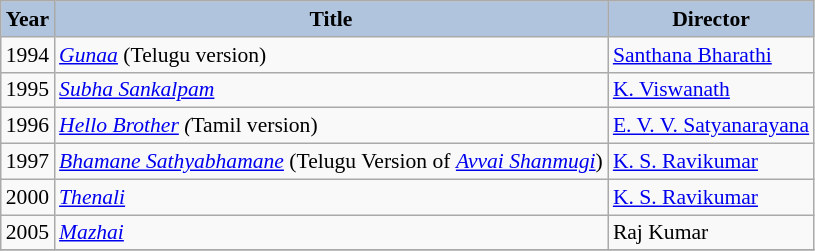<table class="wikitable" style="font-size:90%">
<tr style="text-align:center;">
<th style="text-align:center; background:#b0c4de;">Year</th>
<th style="text-align:center; background:#b0c4de;">Title</th>
<th style="text-align:center; background:#b0c4de;">Director</th>
</tr>
<tr>
<td>1994</td>
<td><em><a href='#'>Gunaa</a></em> (Telugu version)</td>
<td><a href='#'>Santhana Bharathi</a></td>
</tr>
<tr>
<td>1995</td>
<td><a href='#'><em>Subha Sankalpam</em></a></td>
<td><a href='#'>K. Viswanath</a></td>
</tr>
<tr>
<td>1996</td>
<td><em><a href='#'>Hello Brother</a> (</em>Tamil version)</td>
<td><a href='#'>E. V. V. Satyanarayana</a></td>
</tr>
<tr>
<td>1997</td>
<td><a href='#'><em>Bhamane Sathyabhamane</em></a> (Telugu Version of <a href='#'><em>Avvai Shanmugi</em></a>)</td>
<td><a href='#'>K. S. Ravikumar</a></td>
</tr>
<tr>
<td>2000</td>
<td><em><a href='#'>Thenali</a> </em></td>
<td><a href='#'>K. S. Ravikumar</a></td>
</tr>
<tr>
<td>2005</td>
<td><em><a href='#'>Mazhai</a></em></td>
<td>Raj Kumar</td>
</tr>
<tr>
</tr>
</table>
